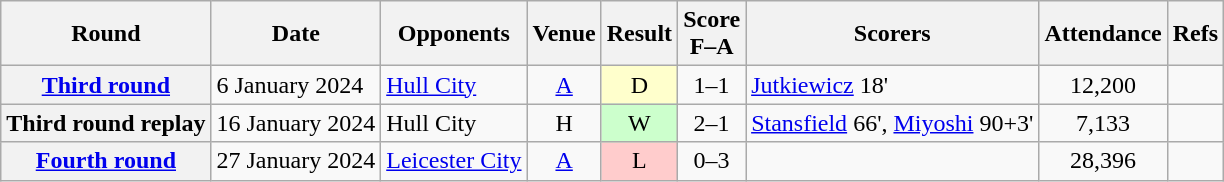<table class="wikitable plainrowheaders" style="text-align:center;">
<tr>
<th scope=col>Round</th>
<th scope=col>Date</th>
<th scope=col>Opponents</th>
<th scope=col>Venue</th>
<th scope=col>Result</th>
<th scope=col>Score<br>F–A</th>
<th scope=col>Scorers</th>
<th scope=col>Attendance</th>
<th scope=col>Refs</th>
</tr>
<tr>
<th scope=row><a href='#'>Third round</a></th>
<td style="text-align:left;">6 January 2024</td>
<td style="text-align:left;"><a href='#'>Hull City</a></td>
<td><a href='#'>A</a></td>
<td style="background:#ffc;">D</td>
<td>1–1</td>
<td style="text-align:left;"><a href='#'>Jutkiewicz</a> 18'</td>
<td>12,200</td>
<td></td>
</tr>
<tr>
<th scope=row>Third round replay</th>
<td style="text-align:left;">16 January 2024</td>
<td style="text-align:left;">Hull City</td>
<td>H</td>
<td style="background:#cfc;">W</td>
<td>2–1</td>
<td style="text-align:left;"><a href='#'>Stansfield</a> 66', <a href='#'>Miyoshi</a> 90+3'</td>
<td>7,133</td>
<td></td>
</tr>
<tr>
<th scope=row><a href='#'>Fourth round</a></th>
<td style="text-align:left;">27 January 2024</td>
<td style="text-align:left;"><a href='#'>Leicester City</a></td>
<td><a href='#'>A</a></td>
<td style="background:#fcc;">L</td>
<td>0–3</td>
<td></td>
<td>28,396</td>
<td></td>
</tr>
</table>
